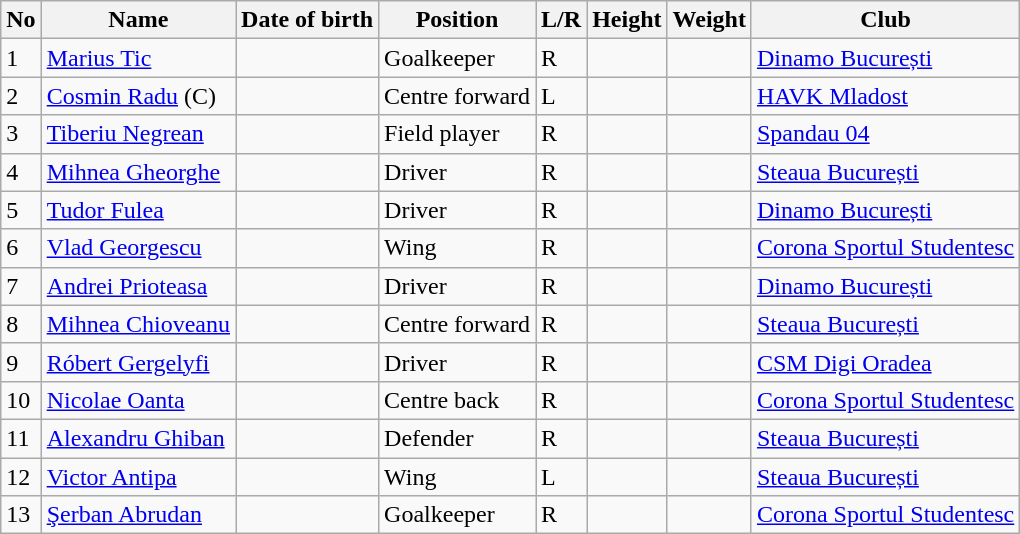<table class="wikitable sortable" text-align:center;">
<tr>
<th>No</th>
<th>Name</th>
<th>Date of birth</th>
<th>Position</th>
<th>L/R</th>
<th>Height</th>
<th>Weight</th>
<th>Club</th>
</tr>
<tr>
<td>1</td>
<td align=left><a href='#'>Marius Tic</a></td>
<td align=left></td>
<td>Goalkeeper</td>
<td>R</td>
<td></td>
<td></td>
<td align=left> <a href='#'>Dinamo București</a></td>
</tr>
<tr>
<td>2</td>
<td align=left><a href='#'>Cosmin Radu</a> (C)</td>
<td align=left></td>
<td>Centre forward</td>
<td>L</td>
<td></td>
<td></td>
<td align=left> <a href='#'>HAVK Mladost</a></td>
</tr>
<tr>
<td>3</td>
<td align=left><a href='#'>Tiberiu Negrean</a></td>
<td align=left></td>
<td>Field player</td>
<td>R</td>
<td></td>
<td></td>
<td align=left> <a href='#'>Spandau 04</a></td>
</tr>
<tr>
<td>4</td>
<td align=left><a href='#'>Mihnea Gheorghe</a></td>
<td align=left></td>
<td>Driver</td>
<td>R</td>
<td></td>
<td></td>
<td align=left> <a href='#'>Steaua București</a></td>
</tr>
<tr>
<td>5</td>
<td align=left><a href='#'>Tudor Fulea</a></td>
<td align=left></td>
<td>Driver</td>
<td>R</td>
<td></td>
<td></td>
<td align=left> <a href='#'>Dinamo București</a></td>
</tr>
<tr>
<td>6</td>
<td align=left><a href='#'>Vlad Georgescu</a></td>
<td align=left></td>
<td>Wing</td>
<td>R</td>
<td></td>
<td></td>
<td align=left> <a href='#'>Corona Sportul Studentesc</a></td>
</tr>
<tr>
<td>7</td>
<td align=left><a href='#'>Andrei Prioteasa</a></td>
<td align=left></td>
<td>Driver</td>
<td>R</td>
<td></td>
<td></td>
<td align=left> <a href='#'>Dinamo București</a></td>
</tr>
<tr>
<td>8</td>
<td align=left><a href='#'>Mihnea Chioveanu</a></td>
<td align=left></td>
<td>Centre forward</td>
<td>R</td>
<td></td>
<td></td>
<td align=left> <a href='#'>Steaua București</a></td>
</tr>
<tr>
<td>9</td>
<td align=left><a href='#'>Róbert Gergelyfi</a></td>
<td align=left></td>
<td>Driver</td>
<td>R</td>
<td></td>
<td></td>
<td align=left> <a href='#'>CSM Digi Oradea</a></td>
</tr>
<tr>
<td>10</td>
<td align=left><a href='#'>Nicolae Oanta</a></td>
<td align=left></td>
<td>Centre back</td>
<td>R</td>
<td></td>
<td></td>
<td align=left> <a href='#'>Corona Sportul Studentesc</a></td>
</tr>
<tr>
<td>11</td>
<td align=left><a href='#'>Alexandru Ghiban</a></td>
<td align=left></td>
<td>Defender</td>
<td>R</td>
<td></td>
<td></td>
<td align=left> <a href='#'>Steaua București</a></td>
</tr>
<tr>
<td>12</td>
<td align=left><a href='#'>Victor Antipa</a></td>
<td align=left></td>
<td>Wing</td>
<td>L</td>
<td></td>
<td></td>
<td align=left> <a href='#'>Steaua București</a></td>
</tr>
<tr>
<td>13</td>
<td align=left><a href='#'>Şerban Abrudan</a></td>
<td align=left></td>
<td>Goalkeeper</td>
<td>R</td>
<td></td>
<td></td>
<td align=left> <a href='#'>Corona Sportul Studentesc</a></td>
</tr>
</table>
